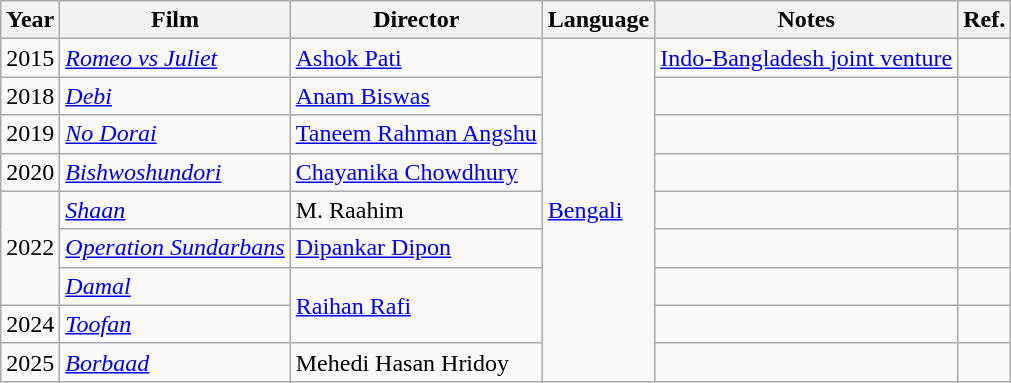<table class="wikitable sortable">
<tr>
<th scope="col">Year</th>
<th scope="col">Film</th>
<th scope="col">Director</th>
<th scope="col">Language</th>
<th scope="col" class="unsortable">Notes</th>
<th>Ref.</th>
</tr>
<tr>
<td>2015</td>
<td><em><a href='#'>Romeo vs Juliet</a></em></td>
<td><a href='#'>Ashok Pati</a></td>
<td rowspan="9"><a href='#'>Bengali</a></td>
<td><a href='#'>Indo-Bangladesh joint venture</a></td>
<td></td>
</tr>
<tr>
<td>2018</td>
<td><a href='#'><em>Debi</em></a></td>
<td><a href='#'>Anam Biswas</a></td>
<td></td>
<td></td>
</tr>
<tr>
<td>2019</td>
<td><em><a href='#'>No Dorai</a></em></td>
<td><a href='#'>Taneem Rahman Angshu</a></td>
<td></td>
<td></td>
</tr>
<tr>
<td>2020</td>
<td><em><a href='#'>Bishwoshundori</a></em></td>
<td><a href='#'>Chayanika Chowdhury</a></td>
<td></td>
<td></td>
</tr>
<tr>
<td rowspan="3">2022</td>
<td><em><a href='#'>Shaan</a></em></td>
<td>M. Raahim</td>
<td></td>
<td></td>
</tr>
<tr>
<td><em><a href='#'>Operation Sundarbans</a></em></td>
<td><a href='#'>Dipankar Dipon</a></td>
<td></td>
<td></td>
</tr>
<tr>
<td><em><a href='#'>Damal</a></em></td>
<td rowspan="2"><a href='#'>Raihan Rafi</a></td>
<td></td>
<td></td>
</tr>
<tr>
<td>2024</td>
<td><em><a href='#'>Toofan</a></em></td>
<td></td>
<td></td>
</tr>
<tr>
<td>2025</td>
<td><em><a href='#'>Borbaad</a></em></td>
<td>Mehedi Hasan Hridoy</td>
<td></td>
<td></td>
</tr>
</table>
